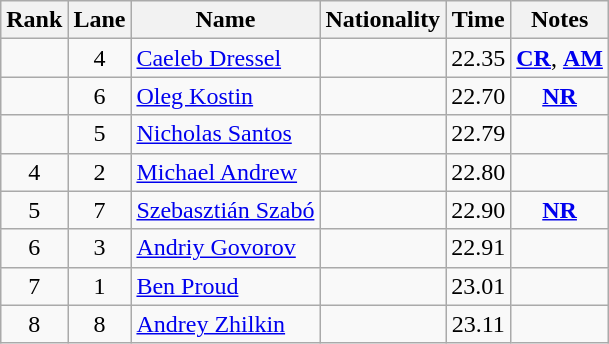<table class="wikitable sortable" style="text-align:center">
<tr>
<th>Rank</th>
<th>Lane</th>
<th>Name</th>
<th>Nationality</th>
<th>Time</th>
<th>Notes</th>
</tr>
<tr>
<td></td>
<td>4</td>
<td align=left><a href='#'>Caeleb Dressel</a></td>
<td align=left></td>
<td>22.35</td>
<td><strong><a href='#'>CR</a></strong>, <strong><a href='#'>AM</a></strong></td>
</tr>
<tr>
<td></td>
<td>6</td>
<td align=left><a href='#'>Oleg Kostin</a></td>
<td align=left></td>
<td>22.70</td>
<td><strong><a href='#'>NR</a></strong></td>
</tr>
<tr>
<td></td>
<td>5</td>
<td align=left><a href='#'>Nicholas Santos</a></td>
<td align=left></td>
<td>22.79</td>
<td></td>
</tr>
<tr>
<td>4</td>
<td>2</td>
<td align=left><a href='#'>Michael Andrew</a></td>
<td align=left></td>
<td>22.80</td>
<td></td>
</tr>
<tr>
<td>5</td>
<td>7</td>
<td align=left><a href='#'>Szebasztián Szabó</a></td>
<td align=left></td>
<td>22.90</td>
<td><strong><a href='#'>NR</a></strong></td>
</tr>
<tr>
<td>6</td>
<td>3</td>
<td align=left><a href='#'>Andriy Govorov</a></td>
<td align=left></td>
<td>22.91</td>
<td></td>
</tr>
<tr>
<td>7</td>
<td>1</td>
<td align=left><a href='#'>Ben Proud</a></td>
<td align=left></td>
<td>23.01</td>
<td></td>
</tr>
<tr>
<td>8</td>
<td>8</td>
<td align=left><a href='#'>Andrey Zhilkin</a></td>
<td align=left></td>
<td>23.11</td>
<td></td>
</tr>
</table>
